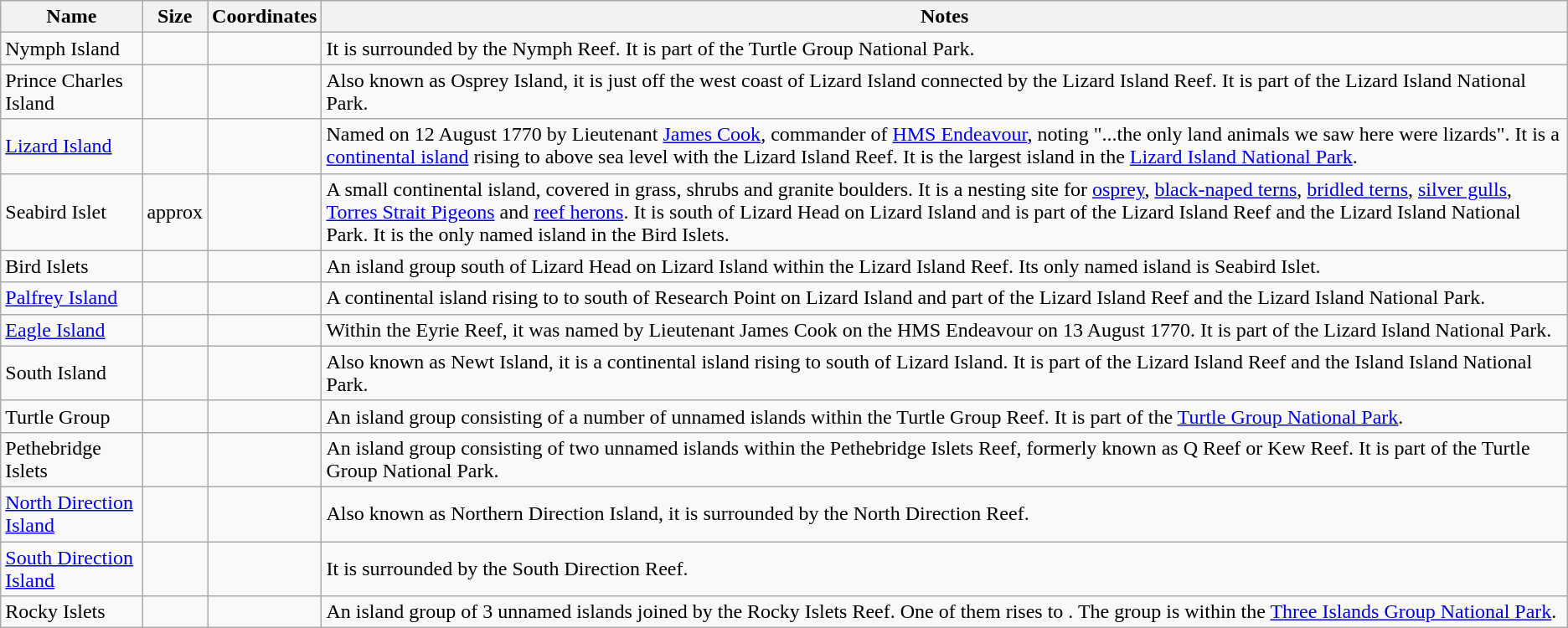<table class="wikitable">
<tr>
<th>Name</th>
<th>Size</th>
<th>Coordinates</th>
<th>Notes</th>
</tr>
<tr>
<td>Nymph Island</td>
<td></td>
<td></td>
<td>It is surrounded by the Nymph Reef. It is part of the Turtle Group National Park.</td>
</tr>
<tr>
<td>Prince Charles Island</td>
<td></td>
<td></td>
<td>Also known as Osprey Island, it is just off the west coast of Lizard Island connected by the Lizard Island Reef. It is part of the Lizard Island National Park.</td>
</tr>
<tr>
<td><a href='#'>Lizard Island</a></td>
<td></td>
<td></td>
<td>Named on 12 August 1770 by Lieutenant <a href='#'>James Cook</a>, commander of <a href='#'>HMS Endeavour</a>, noting "...the only land animals we saw here were lizards". It is a <a href='#'>continental island</a> rising to  above sea level with the Lizard Island Reef. It is the largest island in the <a href='#'>Lizard Island National Park</a>.</td>
</tr>
<tr>
<td>Seabird Islet</td>
<td>approx </td>
<td></td>
<td>A small continental island, covered in grass, shrubs and granite boulders. It is a nesting site for <a href='#'>osprey</a>, <a href='#'>black-naped terns</a>, <a href='#'>bridled terns</a>, <a href='#'>silver gulls</a>, <a href='#'>Torres Strait Pigeons</a> and <a href='#'>reef herons</a>.  It is south of Lizard Head on Lizard Island and is part of the Lizard Island Reef and the Lizard Island National Park. It is the only named island in the Bird Islets.</td>
</tr>
<tr>
<td>Bird Islets</td>
<td></td>
<td></td>
<td>An island group south of Lizard Head on Lizard Island within the Lizard Island Reef. Its only named island is Seabird Islet.</td>
</tr>
<tr>
<td><a href='#'>Palfrey Island</a></td>
<td></td>
<td></td>
<td>A continental island rising to  to south of Research Point on Lizard Island and part of the Lizard Island Reef and the Lizard Island National Park.</td>
</tr>
<tr>
<td><a href='#'>Eagle Island</a></td>
<td></td>
<td></td>
<td>Within the Eyrie Reef, it was named by Lieutenant James Cook on the HMS Endeavour on 13 August 1770. It is part of the Lizard Island National Park.</td>
</tr>
<tr>
<td>South Island</td>
<td></td>
<td></td>
<td>Also known as Newt Island, it is a continental island rising to  south of Lizard Island. It is part of the Lizard Island Reef and the Island Island National Park.</td>
</tr>
<tr>
<td>Turtle Group</td>
<td></td>
<td></td>
<td>An island group consisting of a number of unnamed islands within the Turtle Group Reef. It is part of the <a href='#'>Turtle Group National Park</a>.</td>
</tr>
<tr>
<td>Pethebridge Islets</td>
<td></td>
<td></td>
<td>An island group consisting of two unnamed islands within the Pethebridge Islets Reef, formerly known as Q Reef or Kew Reef. It is part of the Turtle Group National Park.</td>
</tr>
<tr>
<td><a href='#'>North Direction Island</a></td>
<td></td>
<td></td>
<td>Also known as Northern Direction Island, it is surrounded by the North Direction Reef.</td>
</tr>
<tr>
<td><a href='#'>South Direction Island</a></td>
<td></td>
<td></td>
<td>It is surrounded by the South Direction Reef.</td>
</tr>
<tr>
<td>Rocky Islets</td>
<td></td>
<td></td>
<td>An island group of 3 unnamed islands joined by the Rocky Islets Reef. One of them rises to . The group is within the <a href='#'>Three Islands Group National Park</a>.</td>
</tr>
</table>
